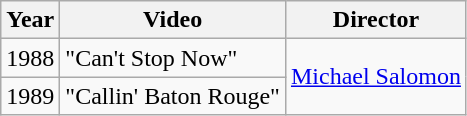<table class="wikitable">
<tr>
<th>Year</th>
<th>Video</th>
<th>Director</th>
</tr>
<tr>
<td>1988</td>
<td>"Can't Stop Now"</td>
<td rowspan="2"><a href='#'>Michael Salomon</a></td>
</tr>
<tr>
<td>1989</td>
<td>"Callin' Baton Rouge"</td>
</tr>
</table>
